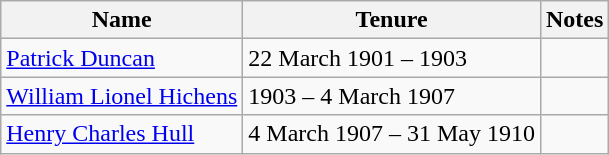<table class="wikitable">
<tr>
<th>Name</th>
<th>Tenure</th>
<th>Notes</th>
</tr>
<tr>
<td><a href='#'>Patrick Duncan</a></td>
<td>22 March 1901 – 1903</td>
<td></td>
</tr>
<tr>
<td><a href='#'>William Lionel Hichens</a></td>
<td>1903 – 4 March 1907</td>
<td></td>
</tr>
<tr>
<td><a href='#'>Henry Charles Hull</a></td>
<td>4 March 1907 – 31 May 1910</td>
<td></td>
</tr>
</table>
